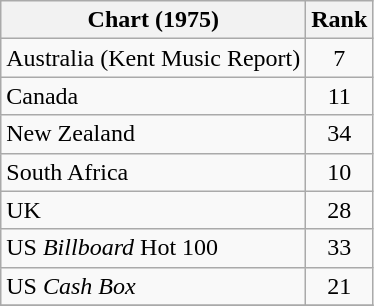<table class="wikitable sortable">
<tr>
<th>Chart (1975)</th>
<th style="text-align:center;">Rank</th>
</tr>
<tr>
<td>Australia (Kent Music Report)</td>
<td align="center">7</td>
</tr>
<tr>
<td>Canada </td>
<td align="center">11</td>
</tr>
<tr>
<td>New Zealand </td>
<td align="center">34</td>
</tr>
<tr>
<td>South Africa </td>
<td align="center">10</td>
</tr>
<tr>
<td>UK </td>
<td style="text-align:center;">28</td>
</tr>
<tr>
<td>US <em>Billboard</em> Hot 100 </td>
<td style="text-align:center;">33</td>
</tr>
<tr>
<td>US <em>Cash Box</em> </td>
<td style="text-align:center;">21</td>
</tr>
<tr>
</tr>
</table>
